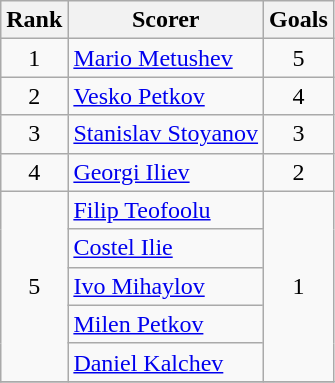<table class="wikitable" style="text-align:center">
<tr>
<th>Rank</th>
<th>Scorer</th>
<th>Goals</th>
</tr>
<tr>
<td rowspan="1">1</td>
<td align=left> <a href='#'>Mario Metushev</a></td>
<td rowspan="1">5</td>
</tr>
<tr>
<td rowspan="1">2</td>
<td align=left> <a href='#'>Vesko Petkov</a></td>
<td rowspan="1">4</td>
</tr>
<tr>
<td rowspan="1">3</td>
<td align=left> <a href='#'>Stanislav Stoyanov</a></td>
<td rowspan="1">3</td>
</tr>
<tr>
<td rowspan="1">4</td>
<td align=left> <a href='#'>Georgi Iliev</a></td>
<td rowspan="1">2</td>
</tr>
<tr>
<td rowspan="5">5</td>
<td align=left> <a href='#'>Filip Teofoolu</a></td>
<td rowspan="5">1</td>
</tr>
<tr>
<td align=left> <a href='#'>Costel Ilie</a></td>
</tr>
<tr>
<td align=left> <a href='#'>Ivo Mihaylov</a></td>
</tr>
<tr>
<td align=left> <a href='#'>Milen Petkov</a></td>
</tr>
<tr>
<td align=left> <a href='#'>Daniel Kalchev</a></td>
</tr>
<tr>
</tr>
</table>
